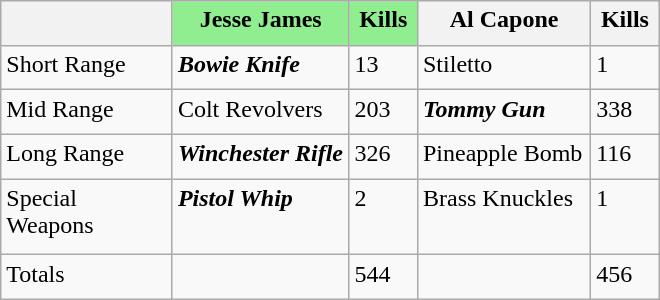<table class="wikitable" style="text-align:left; width:440px; height:200px">
<tr valign="top">
<th style="width:120px;"></th>
<th style="width:120px; background:lightgreen;">Jesse James</th>
<th style="width:40px; background:lightgreen;">Kills</th>
<th style="width:120px;">Al Capone</th>
<th style="width:40px;">Kills</th>
</tr>
<tr valign="top">
<td>Short Range</td>
<td><strong><em>Bowie Knife</em></strong></td>
<td>13</td>
<td>Stiletto</td>
<td>1</td>
</tr>
<tr valign="top">
<td>Mid Range</td>
<td>Colt Revolvers</td>
<td>203</td>
<td><strong><em>Tommy Gun</em></strong></td>
<td>338</td>
</tr>
<tr valign="top">
<td>Long Range</td>
<td><strong><em>Winchester Rifle</em></strong></td>
<td>326</td>
<td>Pineapple Bomb</td>
<td>116</td>
</tr>
<tr valign="top">
<td>Special Weapons</td>
<td><strong><em>Pistol Whip</em></strong></td>
<td>2</td>
<td>Brass Knuckles</td>
<td>1</td>
</tr>
<tr valign="top">
<td>Totals</td>
<td></td>
<td>544</td>
<td></td>
<td>456</td>
</tr>
</table>
